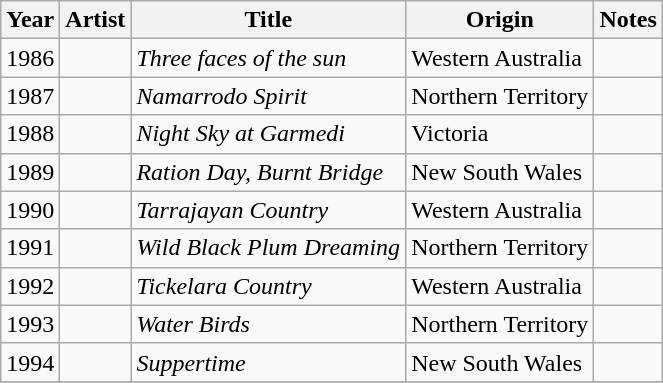<table class="wikitable sortable">
<tr>
<th>Year</th>
<th>Artist</th>
<th>Title</th>
<th>Origin</th>
<th>Notes</th>
</tr>
<tr>
<td>1986</td>
<td></td>
<td><em>Three faces of the sun </em></td>
<td>Western Australia</td>
<td></td>
</tr>
<tr>
<td>1987</td>
<td></td>
<td><em>Namarrodo Spirit</em></td>
<td>Northern Territory</td>
<td></td>
</tr>
<tr>
<td>1988</td>
<td></td>
<td><em>Night Sky at Garmedi</em></td>
<td>Victoria</td>
<td></td>
</tr>
<tr>
<td>1989</td>
<td></td>
<td><em>Ration Day, Burnt Bridge</em></td>
<td>New South Wales</td>
<td></td>
</tr>
<tr>
<td>1990</td>
<td></td>
<td><em>Tarrajayan Country</em></td>
<td>Western Australia</td>
<td></td>
</tr>
<tr>
<td>1991</td>
<td></td>
<td><em>Wild Black Plum Dreaming</em></td>
<td>Northern Territory</td>
<td></td>
</tr>
<tr>
<td>1992</td>
<td></td>
<td><em>Tickelara Country</em></td>
<td>Western Australia</td>
<td></td>
</tr>
<tr>
<td>1993</td>
<td></td>
<td><em>Water Birds</em></td>
<td>Northern Territory</td>
<td></td>
</tr>
<tr>
<td>1994</td>
<td></td>
<td><em>Suppertime</em></td>
<td>New South Wales</td>
<td></td>
</tr>
<tr>
</tr>
</table>
